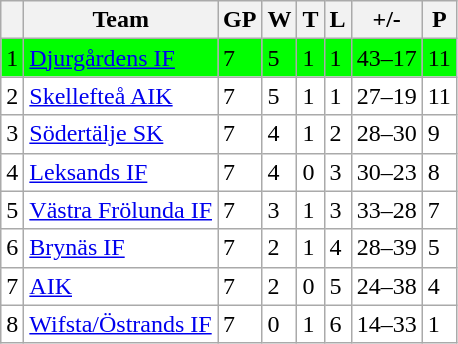<table class="wikitable">
<tr>
<th></th>
<th>Team</th>
<th>GP</th>
<th>W</th>
<th>T</th>
<th>L</th>
<th>+/-</th>
<th>P</th>
</tr>
<tr style="background:#00FF00">
<td>1</td>
<td><a href='#'>Djurgårdens IF</a></td>
<td>7</td>
<td>5</td>
<td>1</td>
<td>1</td>
<td>43–17</td>
<td>11</td>
</tr>
<tr style="background:#FFFFFF">
<td>2</td>
<td><a href='#'>Skellefteå AIK</a></td>
<td>7</td>
<td>5</td>
<td>1</td>
<td>1</td>
<td>27–19</td>
<td>11</td>
</tr>
<tr style="background:#FFFFFF">
<td>3</td>
<td><a href='#'>Södertälje SK</a></td>
<td>7</td>
<td>4</td>
<td>1</td>
<td>2</td>
<td>28–30</td>
<td>9</td>
</tr>
<tr style="background:#FFFFFF">
<td>4</td>
<td><a href='#'>Leksands IF</a></td>
<td>7</td>
<td>4</td>
<td>0</td>
<td>3</td>
<td>30–23</td>
<td>8</td>
</tr>
<tr style="background:#FFFFFF">
<td>5</td>
<td><a href='#'>Västra Frölunda IF</a></td>
<td>7</td>
<td>3</td>
<td>1</td>
<td>3</td>
<td>33–28</td>
<td>7</td>
</tr>
<tr style="background:#FFFFFF">
<td>6</td>
<td><a href='#'>Brynäs IF</a></td>
<td>7</td>
<td>2</td>
<td>1</td>
<td>4</td>
<td>28–39</td>
<td>5</td>
</tr>
<tr style="background:#FFFFFF">
<td>7</td>
<td><a href='#'>AIK</a></td>
<td>7</td>
<td>2</td>
<td>0</td>
<td>5</td>
<td>24–38</td>
<td>4</td>
</tr>
<tr style="background:#FFFFFF">
<td>8</td>
<td><a href='#'>Wifsta/Östrands IF</a></td>
<td>7</td>
<td>0</td>
<td>1</td>
<td>6</td>
<td>14–33</td>
<td>1</td>
</tr>
</table>
